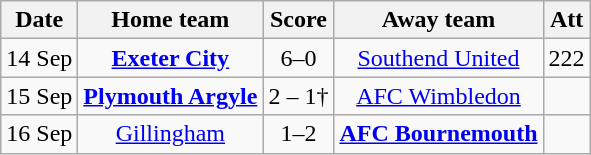<table class="wikitable" style="text-align:center">
<tr>
<th>Date</th>
<th>Home team</th>
<th>Score</th>
<th>Away team</th>
<th>Att</th>
</tr>
<tr>
<td>14 Sep</td>
<td><strong><a href='#'>Exeter City</a></strong></td>
<td>6–0</td>
<td><a href='#'>Southend United</a></td>
<td>222</td>
</tr>
<tr>
<td>15 Sep</td>
<td><strong><a href='#'>Plymouth Argyle</a></strong></td>
<td>2 – 1†</td>
<td><a href='#'>AFC Wimbledon</a></td>
<td></td>
</tr>
<tr>
<td>16 Sep</td>
<td><a href='#'>Gillingham</a></td>
<td>1–2</td>
<td><strong><a href='#'>AFC Bournemouth</a></strong></td>
<td></td>
</tr>
</table>
